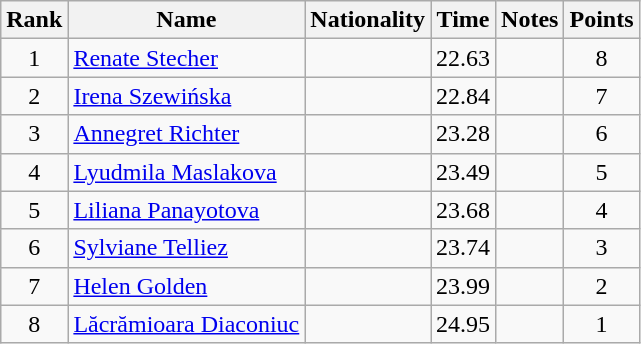<table class="wikitable sortable" style="text-align:center">
<tr>
<th>Rank</th>
<th>Name</th>
<th>Nationality</th>
<th>Time</th>
<th>Notes</th>
<th>Points</th>
</tr>
<tr>
<td>1</td>
<td align=left><a href='#'>Renate Stecher</a></td>
<td align=left></td>
<td>22.63</td>
<td></td>
<td>8</td>
</tr>
<tr>
<td>2</td>
<td align=left><a href='#'>Irena Szewińska</a></td>
<td align=left></td>
<td>22.84</td>
<td></td>
<td>7</td>
</tr>
<tr>
<td>3</td>
<td align=left><a href='#'>Annegret Richter</a></td>
<td align=left></td>
<td>23.28</td>
<td></td>
<td>6</td>
</tr>
<tr>
<td>4</td>
<td align=left><a href='#'>Lyudmila Maslakova</a></td>
<td align=left></td>
<td>23.49</td>
<td></td>
<td>5</td>
</tr>
<tr>
<td>5</td>
<td align=left><a href='#'>Liliana Panayotova</a></td>
<td align=left></td>
<td>23.68</td>
<td></td>
<td>4</td>
</tr>
<tr>
<td>6</td>
<td align=left><a href='#'>Sylviane Telliez</a></td>
<td align=left></td>
<td>23.74</td>
<td></td>
<td>3</td>
</tr>
<tr>
<td>7</td>
<td align=left><a href='#'>Helen Golden</a></td>
<td align=left></td>
<td>23.99</td>
<td></td>
<td>2</td>
</tr>
<tr>
<td>8</td>
<td align=left><a href='#'>Lăcrămioara Diaconiuc</a></td>
<td align=left></td>
<td>24.95</td>
<td></td>
<td>1</td>
</tr>
</table>
